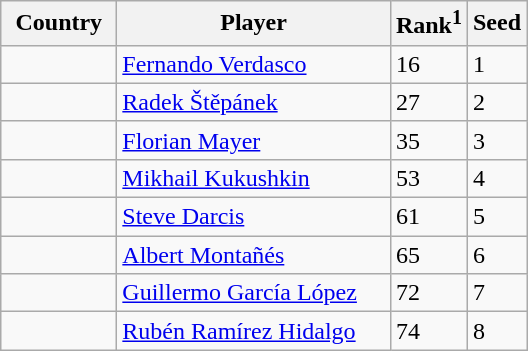<table class="sortable wikitable">
<tr>
<th width="70">Country</th>
<th width="175">Player</th>
<th>Rank<sup>1</sup></th>
<th>Seed</th>
</tr>
<tr>
<td></td>
<td><a href='#'>Fernando Verdasco</a></td>
<td>16</td>
<td>1</td>
</tr>
<tr>
<td></td>
<td><a href='#'>Radek Štěpánek</a></td>
<td>27</td>
<td>2</td>
</tr>
<tr>
<td></td>
<td><a href='#'>Florian Mayer</a></td>
<td>35</td>
<td>3</td>
</tr>
<tr>
<td></td>
<td><a href='#'>Mikhail Kukushkin</a></td>
<td>53</td>
<td>4</td>
</tr>
<tr>
<td></td>
<td><a href='#'>Steve Darcis</a></td>
<td>61</td>
<td>5</td>
</tr>
<tr>
<td></td>
<td><a href='#'>Albert Montañés</a></td>
<td>65</td>
<td>6</td>
</tr>
<tr>
<td></td>
<td><a href='#'>Guillermo García López</a></td>
<td>72</td>
<td>7</td>
</tr>
<tr>
<td></td>
<td><a href='#'>Rubén Ramírez Hidalgo</a></td>
<td>74</td>
<td>8</td>
</tr>
</table>
